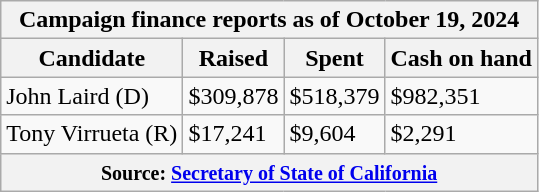<table class="wikitable sortable">
<tr>
<th colspan=4>Campaign finance reports as of October 19, 2024</th>
</tr>
<tr style="text-align:center;">
<th>Candidate</th>
<th>Raised</th>
<th>Spent</th>
<th>Cash on hand</th>
</tr>
<tr>
<td>John Laird (D)</td>
<td>$309,878</td>
<td>$518,379</td>
<td>$982,351</td>
</tr>
<tr>
<td>Tony Virrueta (R)</td>
<td>$17,241</td>
<td>$9,604</td>
<td>$2,291</td>
</tr>
<tr>
<th colspan="4"><small>Source: <a href='#'>Secretary of State of California</a></small></th>
</tr>
</table>
